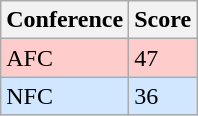<table class="wikitable">
<tr>
<th>Conference</th>
<th>Score</th>
</tr>
<tr>
<td style="background:#FFCCCC">AFC</td>
<td style="background:#FFCCCC">47</td>
</tr>
<tr>
<td style="background:#D0E7FF">NFC</td>
<td style="background:#D0E7FF">36</td>
</tr>
</table>
